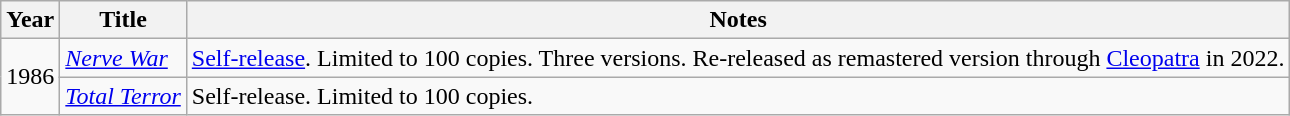<table class="wikitable">
<tr>
<th>Year</th>
<th>Title</th>
<th>Notes</th>
</tr>
<tr>
<td rowspan="2">1986</td>
<td><em><a href='#'>Nerve War</a></em></td>
<td><a href='#'>Self-release</a>. Limited to 100 copies. Three versions. Re-released as remastered version through <a href='#'>Cleopatra</a> in 2022.</td>
</tr>
<tr>
<td><em><a href='#'>Total Terror</a></em></td>
<td>Self-release. Limited to 100 copies.</td>
</tr>
</table>
